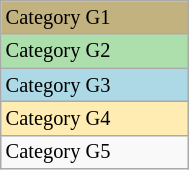<table class="wikitable" style="font-size:85%;" width=10%>
<tr bgcolor=#C2B280>
<td>Category G1</td>
</tr>
<tr bgcolor="#ADDFAD">
<td>Category G2</td>
</tr>
<tr bgcolor="lightblue">
<td>Category G3</td>
</tr>
<tr bgcolor=#ffecb2>
<td>Category G4</td>
</tr>
<tr>
<td>Category G5</td>
</tr>
</table>
